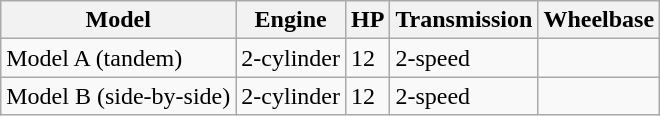<table class="wikitable">
<tr>
<th>Model</th>
<th>Engine</th>
<th>HP</th>
<th>Transmission</th>
<th>Wheelbase</th>
</tr>
<tr>
<td>Model A (tandem)</td>
<td>2-cylinder</td>
<td>12</td>
<td>2-speed</td>
<td> </td>
</tr>
<tr>
<td>Model B (side-by-side)</td>
<td>2-cylinder</td>
<td>12</td>
<td>2-speed</td>
<td></td>
</tr>
</table>
